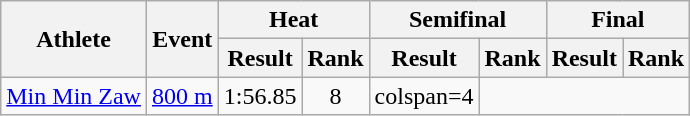<table class="wikitable">
<tr>
<th rowspan="2">Athlete</th>
<th rowspan="2">Event</th>
<th colspan="2">Heat</th>
<th colspan="2">Semifinal</th>
<th colspan="2">Final</th>
</tr>
<tr>
<th>Result</th>
<th>Rank</th>
<th>Result</th>
<th>Rank</th>
<th>Result</th>
<th>Rank</th>
</tr>
<tr style=text-align:center>
<td style=text-align:left><a href='#'>Min Min Zaw</a></td>
<td style=text-align:left><a href='#'>800 m</a></td>
<td>1:56.85</td>
<td>8</td>
<td>colspan=4 </td>
</tr>
</table>
